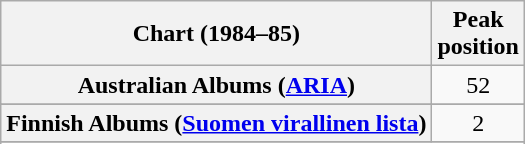<table class="wikitable sortable plainrowheaders" style="text-align:center">
<tr>
<th scope="col">Chart (1984–85)</th>
<th scope="col">Peak<br> position</th>
</tr>
<tr>
<th scope="row">Australian Albums (<a href='#'>ARIA</a>)</th>
<td>52</td>
</tr>
<tr>
</tr>
<tr>
</tr>
<tr>
</tr>
<tr>
<th scope="row">Finnish Albums (<a href='#'>Suomen virallinen lista</a>)</th>
<td>2</td>
</tr>
<tr>
</tr>
<tr>
</tr>
<tr>
</tr>
<tr>
</tr>
<tr>
</tr>
<tr>
</tr>
</table>
